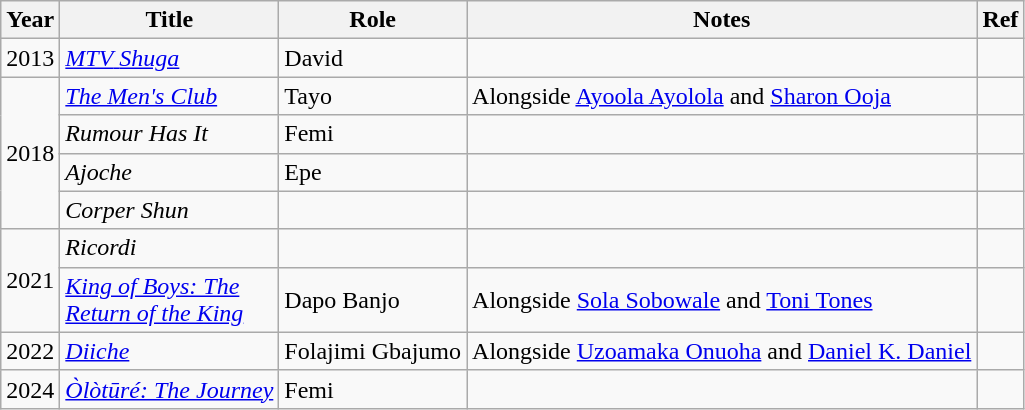<table class="wikitable">
<tr>
<th>Year</th>
<th>Title</th>
<th>Role</th>
<th>Notes</th>
<th>Ref</th>
</tr>
<tr>
<td>2013</td>
<td><a href='#'><em>MTV</em> <em>Shuga</em></a></td>
<td>David</td>
<td></td>
<td></td>
</tr>
<tr>
<td rowspan="4">2018</td>
<td><em><a href='#'>The Men's Club</a></em></td>
<td>Tayo</td>
<td>Alongside <a href='#'>Ayoola Ayolola</a> and <a href='#'>Sharon Ooja</a></td>
<td></td>
</tr>
<tr>
<td><em>Rumour Has It</em></td>
<td>Femi</td>
<td></td>
<td></td>
</tr>
<tr>
<td><em>Ajoche</em></td>
<td>Epe</td>
<td></td>
<td></td>
</tr>
<tr>
<td><em>Corper Shun</em></td>
<td></td>
<td></td>
<td></td>
</tr>
<tr>
<td rowspan="2">2021</td>
<td><em>Ricordi</em></td>
<td></td>
<td></td>
<td></td>
</tr>
<tr>
<td><em><a href='#'>King of Boys: The</a></em><br><em><a href='#'>Return of the King</a></em></td>
<td>Dapo Banjo</td>
<td>Alongside <a href='#'>Sola Sobowale</a> and <a href='#'>Toni Tones</a></td>
<td></td>
</tr>
<tr>
<td>2022</td>
<td><em><a href='#'>Diiche</a></em></td>
<td>Folajimi Gbajumo</td>
<td>Alongside <a href='#'>Uzoamaka Onuoha</a> and <a href='#'>Daniel K. Daniel</a></td>
<td></td>
</tr>
<tr>
<td>2024</td>
<td><em><a href='#'>Òlòtūré: The Journey</a></em></td>
<td>Femi</td>
<td></td>
<td></td>
</tr>
</table>
